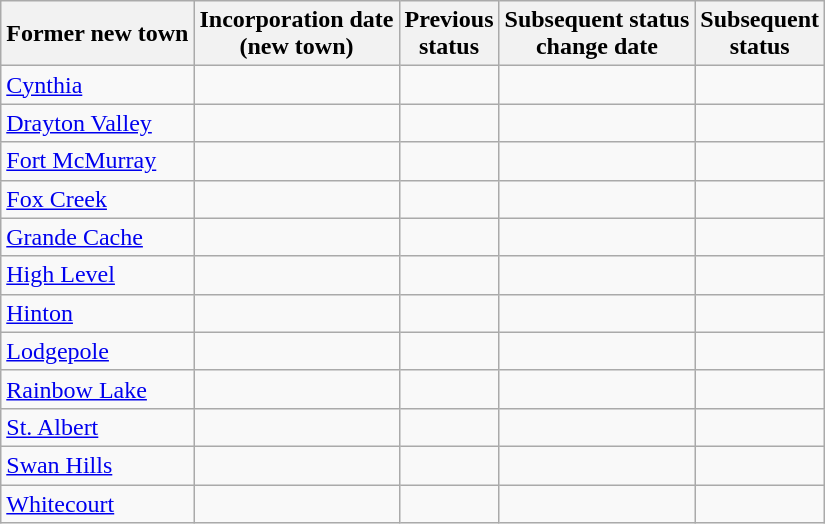<table class="wikitable sortable">
<tr>
<th>Former new town</th>
<th>Incorporation date<br>(new town)</th>
<th>Previous<br>status</th>
<th>Subsequent status<br>change date</th>
<th>Subsequent<br>status</th>
</tr>
<tr>
<td><a href='#'>Cynthia</a></td>
<td></td>
<td></td>
<td></td>
<td></td>
</tr>
<tr>
<td><a href='#'>Drayton Valley</a></td>
<td></td>
<td></td>
<td></td>
<td></td>
</tr>
<tr>
<td><a href='#'>Fort McMurray</a></td>
<td></td>
<td></td>
<td></td>
<td></td>
</tr>
<tr>
<td><a href='#'>Fox Creek</a></td>
<td></td>
<td></td>
<td></td>
<td></td>
</tr>
<tr>
<td><a href='#'>Grande Cache</a></td>
<td></td>
<td></td>
<td></td>
<td></td>
</tr>
<tr>
<td><a href='#'>High Level</a></td>
<td></td>
<td></td>
<td></td>
<td></td>
</tr>
<tr>
<td><a href='#'>Hinton</a></td>
<td></td>
<td></td>
<td></td>
<td></td>
</tr>
<tr>
<td><a href='#'>Lodgepole</a></td>
<td></td>
<td></td>
<td></td>
<td></td>
</tr>
<tr>
<td><a href='#'>Rainbow Lake</a></td>
<td></td>
<td></td>
<td></td>
<td></td>
</tr>
<tr>
<td><a href='#'>St. Albert</a></td>
<td></td>
<td></td>
<td></td>
<td></td>
</tr>
<tr>
<td><a href='#'>Swan Hills</a></td>
<td></td>
<td></td>
<td></td>
<td></td>
</tr>
<tr>
<td><a href='#'>Whitecourt</a></td>
<td></td>
<td></td>
<td></td>
<td></td>
</tr>
</table>
